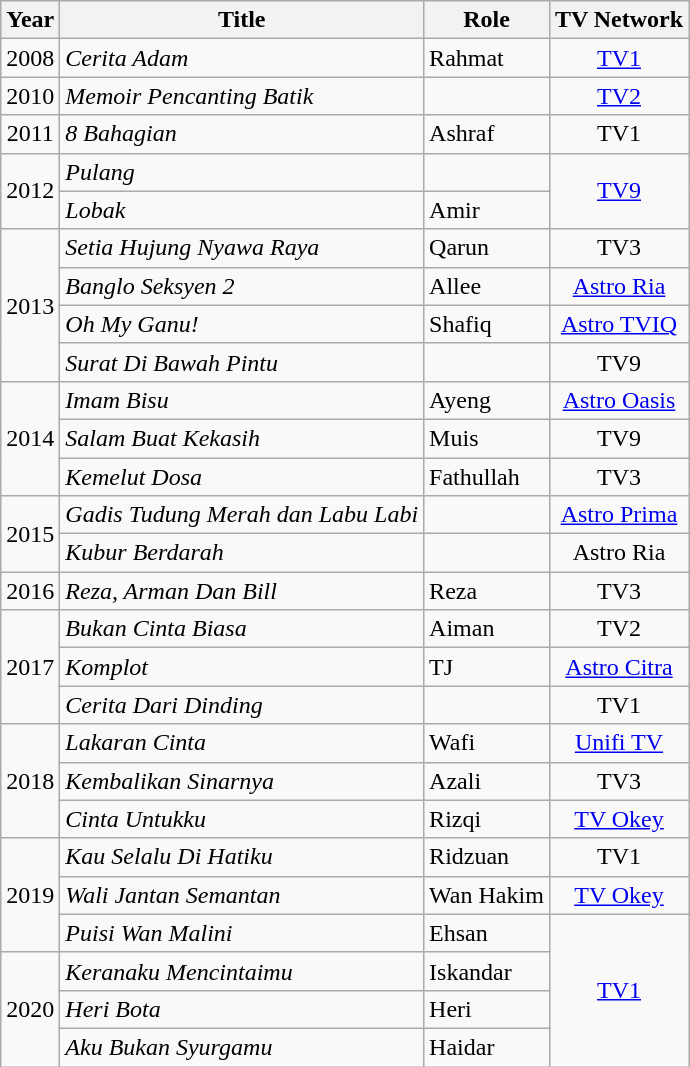<table class="wikitable">
<tr>
<th>Year</th>
<th>Title</th>
<th>Role</th>
<th>TV Network</th>
</tr>
<tr>
<td style="text-align:center;">2008</td>
<td><em>Cerita Adam</em></td>
<td>Rahmat</td>
<td style="text-align:center;"><a href='#'>TV1</a></td>
</tr>
<tr>
<td style="text-align:center;">2010</td>
<td><em>Memoir Pencanting Batik</em></td>
<td></td>
<td style="text-align:center;"><a href='#'>TV2</a></td>
</tr>
<tr>
<td style="text-align:center;">2011</td>
<td><em>8 Bahagian</em></td>
<td>Ashraf</td>
<td style="text-align:center;">TV1</td>
</tr>
<tr>
<td rowspan="2" style="text-align:center;">2012</td>
<td><em>Pulang</em></td>
<td></td>
<td rowspan="2" style="text-align:center;"><a href='#'>TV9</a></td>
</tr>
<tr>
<td><em>Lobak</em></td>
<td>Amir</td>
</tr>
<tr>
<td rowspan="4" style="text-align:center;">2013</td>
<td><em>Setia Hujung Nyawa Raya</em></td>
<td>Qarun</td>
<td style="text-align:center;">TV3</td>
</tr>
<tr>
<td><em>Banglo Seksyen 2</em></td>
<td>Allee</td>
<td style="text-align:center;"><a href='#'>Astro Ria</a></td>
</tr>
<tr>
<td><em>Oh My Ganu!</em></td>
<td>Shafiq</td>
<td style="text-align:center;"><a href='#'>Astro TVIQ</a></td>
</tr>
<tr>
<td><em>Surat Di Bawah Pintu</em></td>
<td></td>
<td style="text-align:center;">TV9</td>
</tr>
<tr>
<td rowspan="3" style="text-align:center;">2014</td>
<td><em>Imam Bisu</em></td>
<td>Ayeng</td>
<td style="text-align:center;"><a href='#'>Astro Oasis</a></td>
</tr>
<tr>
<td><em>Salam Buat Kekasih</em></td>
<td>Muis</td>
<td style="text-align:center;">TV9</td>
</tr>
<tr>
<td><em>Kemelut Dosa</em></td>
<td>Fathullah</td>
<td style="text-align:center;">TV3</td>
</tr>
<tr>
<td rowspan="2" style="text-align:center;">2015</td>
<td><em>Gadis Tudung Merah dan Labu Labi</em></td>
<td></td>
<td style="text-align:center;"><a href='#'>Astro Prima</a></td>
</tr>
<tr>
<td><em>Kubur Berdarah</em></td>
<td></td>
<td style="text-align:center;">Astro Ria</td>
</tr>
<tr>
<td style="text-align:center;">2016</td>
<td><em>Reza, Arman Dan Bill</em></td>
<td>Reza</td>
<td style="text-align:center;">TV3</td>
</tr>
<tr>
<td rowspan="3" style="text-align:center;">2017</td>
<td><em>Bukan Cinta Biasa</em></td>
<td>Aiman</td>
<td style="text-align:center;">TV2</td>
</tr>
<tr>
<td><em> Komplot</em></td>
<td>TJ</td>
<td style="text-align:center;"><a href='#'>Astro Citra</a></td>
</tr>
<tr>
<td><em>Cerita Dari Dinding</em></td>
<td></td>
<td style="text-align:center;">TV1</td>
</tr>
<tr>
<td rowspan="3" style="text-align:center;">2018</td>
<td><em>Lakaran Cinta</em></td>
<td>Wafi</td>
<td style="text-align:center;"><a href='#'>Unifi TV</a></td>
</tr>
<tr>
<td><em>Kembalikan Sinarnya</em></td>
<td>Azali</td>
<td style="text-align:center;">TV3</td>
</tr>
<tr>
<td><em>Cinta Untukku</em></td>
<td>Rizqi</td>
<td style="text-align:center;"><a href='#'>TV Okey</a></td>
</tr>
<tr>
<td rowspan="3" style="text-align:center;">2019</td>
<td><em>Kau Selalu Di Hatiku</em></td>
<td>Ridzuan</td>
<td style="text-align:center;">TV1</td>
</tr>
<tr>
<td><em>Wali Jantan Semantan</em></td>
<td>Wan Hakim</td>
<td style="text-align:center;"><a href='#'>TV Okey</a></td>
</tr>
<tr>
<td><em>Puisi Wan Malini</em></td>
<td>Ehsan</td>
<td rowspan="4" style="text-align:center;"><a href='#'>TV1</a></td>
</tr>
<tr>
<td rowspan="3">2020</td>
<td><em>Keranaku Mencintaimu</em></td>
<td>Iskandar</td>
</tr>
<tr>
<td><em>Heri Bota</em></td>
<td>Heri</td>
</tr>
<tr>
<td><em>Aku Bukan Syurgamu</em></td>
<td>Haidar</td>
</tr>
</table>
